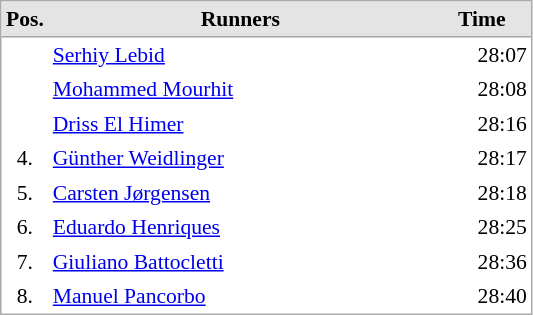<table cellspacing="0" cellpadding="3" style="border:1px solid #AAAAAA;font-size:90%">
<tr bgcolor="#E4E4E4">
<th style="border-bottom:1px solid #AAAAAA" width=10>Pos.</th>
<th style="border-bottom:1px solid #AAAAAA" width=250>Runners</th>
<th style="border-bottom:1px solid #AAAAAA" width=60>Time</th>
</tr>
<tr align="center">
<td align="center"></td>
<td align="left"> <a href='#'>Serhiy Lebid</a></td>
<td align="right">28:07</td>
</tr>
<tr align="center">
<td align="center"></td>
<td align="left"> <a href='#'>Mohammed Mourhit</a></td>
<td align="right">28:08</td>
</tr>
<tr align="center">
<td align="center"></td>
<td align="left"> <a href='#'>Driss El Himer</a></td>
<td align="right">28:16</td>
</tr>
<tr align="center">
<td align="center">4.</td>
<td align="left"> <a href='#'>Günther Weidlinger</a></td>
<td align="right">28:17</td>
</tr>
<tr align="center">
<td align="center">5.</td>
<td align="left"> <a href='#'>Carsten Jørgensen</a></td>
<td align="right">28:18</td>
</tr>
<tr align="center">
<td align="center">6.</td>
<td align="left"> <a href='#'>Eduardo Henriques</a></td>
<td align="right">28:25</td>
</tr>
<tr align="center">
<td align="center">7.</td>
<td align="left"> <a href='#'>Giuliano Battocletti</a></td>
<td align="right">28:36</td>
</tr>
<tr align="center">
<td align="center">8.</td>
<td align="left"> <a href='#'>Manuel Pancorbo</a></td>
<td align="right">28:40</td>
</tr>
</table>
